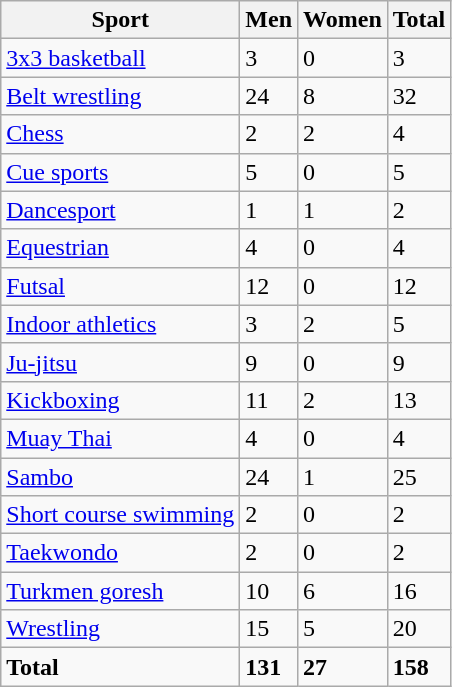<table class="wikitable sortable">
<tr>
<th>Sport</th>
<th>Men</th>
<th>Women</th>
<th>Total</th>
</tr>
<tr>
<td><a href='#'>3x3 basketball</a></td>
<td>3</td>
<td>0</td>
<td>3</td>
</tr>
<tr>
<td><a href='#'>Belt wrestling</a></td>
<td>24</td>
<td>8</td>
<td>32</td>
</tr>
<tr>
<td><a href='#'>Chess</a></td>
<td>2</td>
<td>2</td>
<td>4</td>
</tr>
<tr>
<td><a href='#'>Cue sports</a></td>
<td>5</td>
<td>0</td>
<td>5</td>
</tr>
<tr>
<td><a href='#'>Dancesport</a></td>
<td>1</td>
<td>1</td>
<td>2</td>
</tr>
<tr>
<td><a href='#'>Equestrian</a></td>
<td>4</td>
<td>0</td>
<td>4</td>
</tr>
<tr>
<td><a href='#'>Futsal</a></td>
<td>12</td>
<td>0</td>
<td>12</td>
</tr>
<tr>
<td><a href='#'>Indoor athletics</a></td>
<td>3</td>
<td>2</td>
<td>5</td>
</tr>
<tr>
<td><a href='#'>Ju-jitsu</a></td>
<td>9</td>
<td>0</td>
<td>9</td>
</tr>
<tr>
<td><a href='#'>Kickboxing</a></td>
<td>11</td>
<td>2</td>
<td>13</td>
</tr>
<tr>
<td><a href='#'>Muay Thai</a></td>
<td>4</td>
<td>0</td>
<td>4</td>
</tr>
<tr>
<td><a href='#'>Sambo</a></td>
<td>24</td>
<td>1</td>
<td>25</td>
</tr>
<tr>
<td><a href='#'>Short course swimming</a></td>
<td>2</td>
<td>0</td>
<td>2</td>
</tr>
<tr>
<td><a href='#'>Taekwondo</a></td>
<td>2</td>
<td>0</td>
<td>2</td>
</tr>
<tr>
<td><a href='#'>Turkmen goresh</a></td>
<td>10</td>
<td>6</td>
<td>16</td>
</tr>
<tr>
<td><a href='#'>Wrestling</a></td>
<td>15</td>
<td>5</td>
<td>20</td>
</tr>
<tr>
<td><strong>Total</strong></td>
<td><strong>131</strong></td>
<td><strong>27</strong></td>
<td><strong>158</strong></td>
</tr>
</table>
